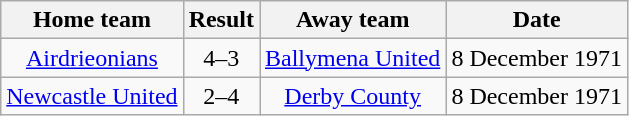<table class="wikitable" style="text-align: center">
<tr>
<th>Home team</th>
<th>Result</th>
<th>Away team</th>
<th>Date</th>
</tr>
<tr>
<td> <a href='#'>Airdrieonians</a></td>
<td>4–3</td>
<td> <a href='#'>Ballymena United</a></td>
<td>8 December 1971</td>
</tr>
<tr>
<td> <a href='#'>Newcastle United</a></td>
<td>2–4</td>
<td> <a href='#'>Derby County</a></td>
<td>8 December 1971</td>
</tr>
</table>
